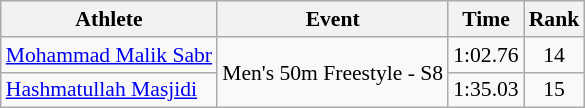<table class=wikitable style="font-size:90%; text-align:center;">
<tr>
<th>Athlete</th>
<th>Event</th>
<th>Time</th>
<th>Rank</th>
</tr>
<tr>
<td align=left><a href='#'>Mohammad Malik Sabr</a></td>
<td rowspan=2>Men's 50m Freestyle - S8</td>
<td>1:02.76</td>
<td>14</td>
</tr>
<tr>
<td align=left><a href='#'>Hashmatullah Masjidi</a></td>
<td>1:35.03</td>
<td>15</td>
</tr>
</table>
